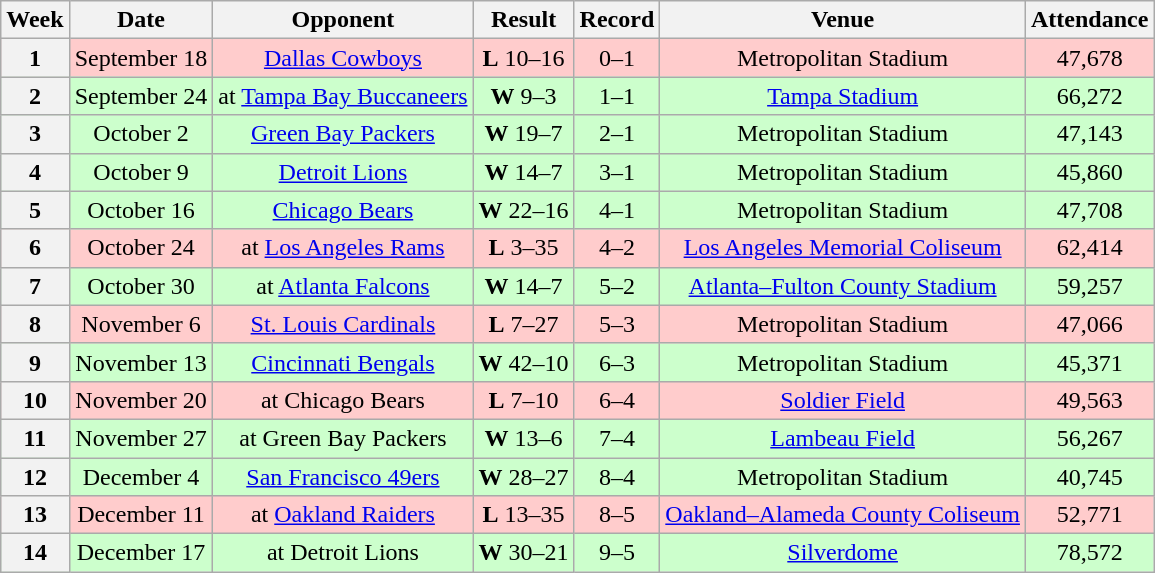<table class="wikitable" style="text-align:center">
<tr>
<th>Week</th>
<th>Date</th>
<th>Opponent</th>
<th>Result</th>
<th>Record</th>
<th>Venue</th>
<th>Attendance</th>
</tr>
<tr style="background:#fcc">
<th>1</th>
<td>September 18</td>
<td><a href='#'>Dallas Cowboys</a></td>
<td><strong>L</strong> 10–16 </td>
<td>0–1</td>
<td>Metropolitan Stadium</td>
<td>47,678</td>
</tr>
<tr style="background:#cfc">
<th>2</th>
<td>September 24</td>
<td>at <a href='#'>Tampa Bay Buccaneers</a></td>
<td><strong>W</strong> 9–3</td>
<td>1–1</td>
<td><a href='#'>Tampa Stadium</a></td>
<td>66,272</td>
</tr>
<tr style="background: #cfc">
<th>3</th>
<td>October 2</td>
<td><a href='#'>Green Bay Packers</a></td>
<td><strong>W</strong> 19–7</td>
<td>2–1</td>
<td>Metropolitan Stadium</td>
<td>47,143</td>
</tr>
<tr style="background: #cfc">
<th>4</th>
<td>October 9</td>
<td><a href='#'>Detroit Lions</a></td>
<td><strong>W</strong> 14–7</td>
<td>3–1</td>
<td>Metropolitan Stadium</td>
<td>45,860</td>
</tr>
<tr style="background: #cfc">
<th>5</th>
<td>October 16</td>
<td><a href='#'>Chicago Bears</a></td>
<td><strong>W</strong> 22–16 </td>
<td>4–1</td>
<td>Metropolitan Stadium</td>
<td>47,708</td>
</tr>
<tr style="background: #fcc">
<th>6</th>
<td>October 24</td>
<td>at <a href='#'>Los Angeles Rams</a></td>
<td><strong>L</strong> 3–35</td>
<td>4–2</td>
<td><a href='#'>Los Angeles Memorial Coliseum</a></td>
<td>62,414</td>
</tr>
<tr style="background: #cfc">
<th>7</th>
<td>October 30</td>
<td>at <a href='#'>Atlanta Falcons</a></td>
<td><strong>W</strong> 14–7</td>
<td>5–2</td>
<td><a href='#'>Atlanta–Fulton County Stadium</a></td>
<td>59,257</td>
</tr>
<tr style="background: #fcc">
<th>8</th>
<td>November 6</td>
<td><a href='#'>St. Louis Cardinals</a></td>
<td><strong>L</strong> 7–27</td>
<td>5–3</td>
<td>Metropolitan Stadium</td>
<td>47,066</td>
</tr>
<tr style="background: #cfc">
<th>9</th>
<td>November 13</td>
<td><a href='#'>Cincinnati Bengals</a></td>
<td><strong>W</strong> 42–10</td>
<td>6–3</td>
<td>Metropolitan Stadium</td>
<td>45,371</td>
</tr>
<tr style="background: #fcc">
<th>10</th>
<td>November 20</td>
<td>at Chicago Bears</td>
<td><strong>L</strong> 7–10</td>
<td>6–4</td>
<td><a href='#'>Soldier Field</a></td>
<td>49,563</td>
</tr>
<tr style="background: #cfc">
<th>11</th>
<td>November 27</td>
<td>at Green Bay Packers</td>
<td><strong>W</strong> 13–6</td>
<td>7–4</td>
<td><a href='#'>Lambeau Field</a></td>
<td>56,267</td>
</tr>
<tr style="background: #cfc">
<th>12</th>
<td>December 4</td>
<td><a href='#'>San Francisco 49ers</a></td>
<td><strong>W</strong> 28–27</td>
<td>8–4</td>
<td>Metropolitan Stadium</td>
<td>40,745</td>
</tr>
<tr style="background: #fcc">
<th>13</th>
<td>December 11</td>
<td>at <a href='#'>Oakland Raiders</a></td>
<td><strong>L</strong> 13–35</td>
<td>8–5</td>
<td><a href='#'>Oakland–Alameda County Coliseum</a></td>
<td>52,771</td>
</tr>
<tr style="background: #cfc">
<th>14</th>
<td>December 17</td>
<td>at Detroit Lions</td>
<td><strong>W</strong> 30–21</td>
<td>9–5</td>
<td><a href='#'>Silverdome</a></td>
<td>78,572</td>
</tr>
</table>
